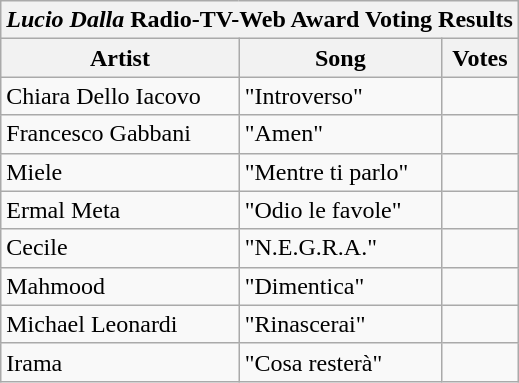<table class="wikitable collapsible collapsed" style="margin-left:10em" border="5">
<tr>
<th colspan="3"><em>Lucio Dalla</em> Radio-TV-Web Award Voting Results</th>
</tr>
<tr>
<th>Artist</th>
<th>Song</th>
<th>Votes</th>
</tr>
<tr>
<td>Chiara Dello Iacovo</td>
<td>"Introverso"</td>
<td></td>
</tr>
<tr>
<td>Francesco Gabbani</td>
<td>"Amen"</td>
<td></td>
</tr>
<tr>
<td>Miele</td>
<td>"Mentre ti parlo"</td>
<td></td>
</tr>
<tr>
<td>Ermal Meta</td>
<td>"Odio le favole"</td>
<td></td>
</tr>
<tr>
<td>Cecile</td>
<td>"N.E.G.R.A."</td>
<td></td>
</tr>
<tr>
<td>Mahmood</td>
<td>"Dimentica"</td>
<td></td>
</tr>
<tr>
<td>Michael Leonardi</td>
<td>"Rinascerai"</td>
<td></td>
</tr>
<tr>
<td>Irama</td>
<td>"Cosa resterà"</td>
<td></td>
</tr>
</table>
